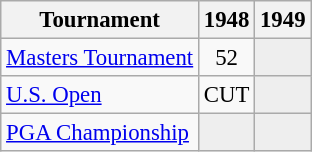<table class="wikitable" style="font-size:95%;text-align:center;">
<tr>
<th>Tournament</th>
<th>1948</th>
<th>1949</th>
</tr>
<tr>
<td align=left><a href='#'>Masters Tournament</a></td>
<td>52</td>
<td style="background:#eeeeee;"></td>
</tr>
<tr>
<td align=left><a href='#'>U.S. Open</a></td>
<td>CUT</td>
<td style="background:#eeeeee;"></td>
</tr>
<tr>
<td align=left><a href='#'>PGA Championship</a></td>
<td style="background:#eeeeee;"></td>
<td style="background:#eeeeee;"></td>
</tr>
</table>
